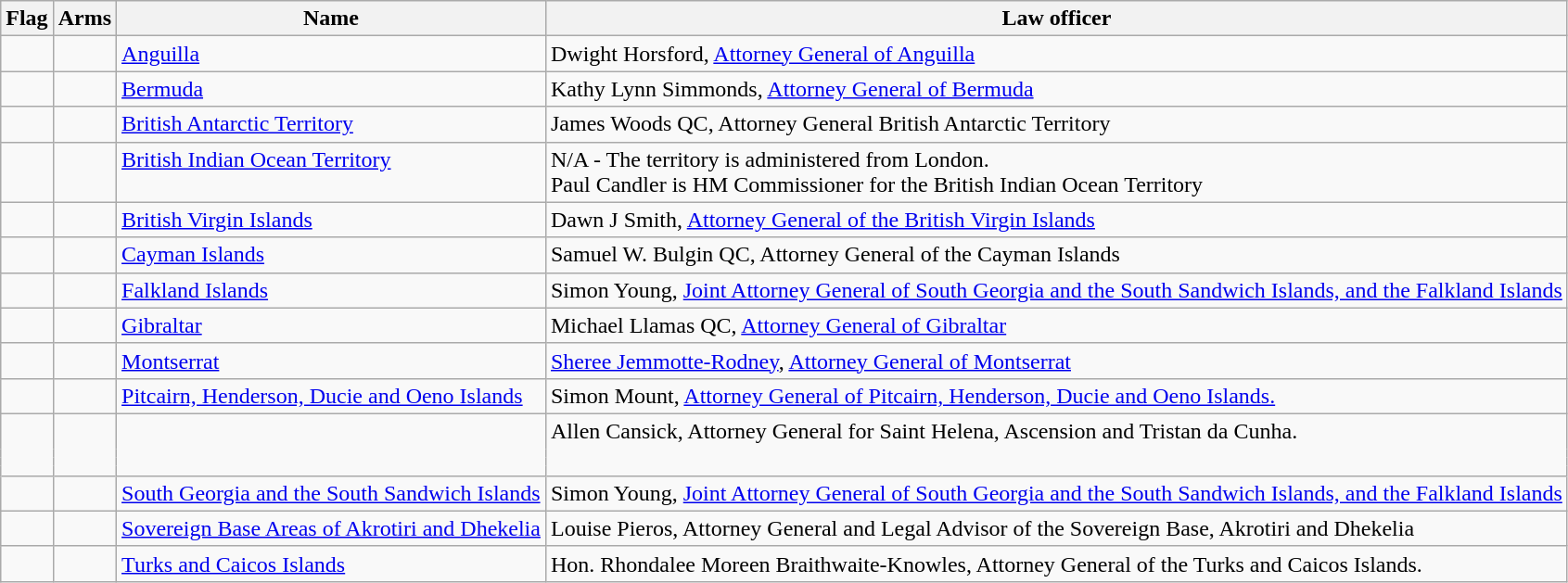<table class="wikitable sortable noresize">
<tr>
<th class="unsortable">Flag</th>
<th class="unsortable">Arms</th>
<th>Name</th>
<th>Law officer</th>
</tr>
<tr valign="top">
<td></td>
<td></td>
<td><a href='#'>Anguilla</a></td>
<td>Dwight Horsford, <a href='#'>Attorney General of Anguilla</a></td>
</tr>
<tr valign="top">
<td></td>
<td></td>
<td><a href='#'>Bermuda</a></td>
<td>Kathy Lynn Simmonds, <a href='#'>Attorney General of Bermuda</a></td>
</tr>
<tr valign="top">
<td></td>
<td></td>
<td><a href='#'>British Antarctic Territory</a></td>
<td>James Woods QC, Attorney General British Antarctic Territory</td>
</tr>
<tr valign="top">
<td></td>
<td></td>
<td><a href='#'>British Indian Ocean Territory</a></td>
<td>N/A - The territory is administered from London.<br>Paul Candler is HM Commissioner for the British Indian Ocean Territory</td>
</tr>
<tr valign="top">
<td></td>
<td></td>
<td><a href='#'>British Virgin Islands</a></td>
<td>Dawn J Smith, <a href='#'>Attorney General of the British Virgin Islands</a></td>
</tr>
<tr valign="top">
<td></td>
<td></td>
<td><a href='#'>Cayman Islands</a></td>
<td>Samuel W. Bulgin QC, Attorney General of the Cayman Islands</td>
</tr>
<tr valign="top">
<td></td>
<td></td>
<td><a href='#'>Falkland Islands</a></td>
<td>Simon Young, <a href='#'>Joint Attorney General of South Georgia and the South Sandwich Islands, and the Falkland Islands</a></td>
</tr>
<tr valign="top">
<td></td>
<td></td>
<td><a href='#'>Gibraltar</a></td>
<td>Michael Llamas QC, <a href='#'>Attorney General of Gibraltar</a></td>
</tr>
<tr valign="top">
<td></td>
<td></td>
<td><a href='#'>Montserrat</a></td>
<td><a href='#'>Sheree Jemmotte-Rodney</a>, <a href='#'>Attorney General of Montserrat</a></td>
</tr>
<tr valign="top">
<td></td>
<td></td>
<td><a href='#'>Pitcairn, Henderson, Ducie and Oeno Islands</a></td>
<td>Simon Mount, <a href='#'>Attorney General of Pitcairn, Henderson, Ducie and Oeno Islands.</a></td>
</tr>
<tr valign="top">
<td style="border-bottom:0px;border-top:0px"></td>
<td style="border-bottom:0px;border-top:0px"></td>
<td style="border-bottom:0px;border-top:0px"></td>
<td style="border-bottom:0px;border-top:0px">Allen Cansick, Attorney General for Saint Helena, Ascension and Tristan da Cunha.</td>
</tr>
<tr valign="top">
<td style="border-bottom:0px;border-top:0px"></td>
<td style="border-bottom:0px;border-top:0px"></td>
<td style="border-bottom:0px;border-top:0px"></td>
<td style="border-bottom:0px;border-top:0px"></td>
</tr>
<tr valign="top">
<td style="border-bottom:0px;border-top:0px"></td>
<td style="border-bottom:0px;border-top:0px"></td>
<td style="border-bottom:0px;border-top:0px"></td>
<td style="border-bottom:0px;border-top:0px"></td>
</tr>
<tr valign="top">
<td style="border-bottom:0px;border-top:0px"></td>
<td style="border-bottom:0px;border-top:0px"></td>
<td style="border-bottom:0px;border-top:0px"></td>
<td style="border-bottom:0px;border-top:0px"></td>
</tr>
<tr valign="top">
<td></td>
<td></td>
<td><a href='#'>South Georgia and the South Sandwich Islands</a></td>
<td>Simon Young, <a href='#'>Joint Attorney General of South Georgia and the South Sandwich Islands, and the Falkland Islands</a></td>
</tr>
<tr valign="top">
<td></td>
<td></td>
<td><a href='#'>Sovereign Base Areas of Akrotiri and Dhekelia</a></td>
<td>Louise Pieros, Attorney General and Legal Advisor of the Sovereign Base, Akrotiri and Dhekelia</td>
</tr>
<tr valign="top">
<td></td>
<td></td>
<td><a href='#'>Turks and Caicos Islands</a></td>
<td>Hon. Rhondalee Moreen Braithwaite-Knowles, Attorney General of the Turks and Caicos Islands.</td>
</tr>
</table>
